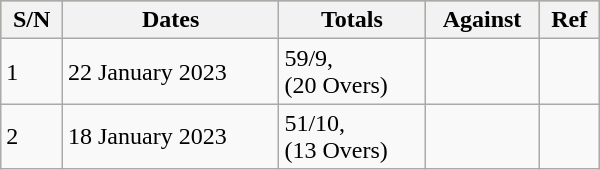<table class="wikitable"  style="width: 400px;">
<tr bgcolor=#bdb76b>
<th>S/N</th>
<th>Dates</th>
<th>Totals</th>
<th>Against</th>
<th>Ref</th>
</tr>
<tr>
<td>1</td>
<td>22 January 2023</td>
<td>59/9,<br>(20 Overs)</td>
<td></td>
<td></td>
</tr>
<tr>
<td>2</td>
<td>18 January 2023</td>
<td>51/10,<br>(13 Overs)</td>
<td></td>
<td></td>
</tr>
</table>
